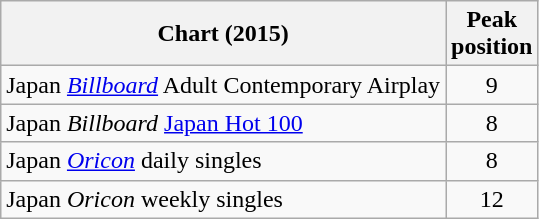<table class="wikitable sortable">
<tr>
<th>Chart (2015)</th>
<th>Peak<br>position</th>
</tr>
<tr>
<td>Japan <em><a href='#'>Billboard</a></em> Adult Contemporary Airplay</td>
<td style="text-align:center;">9</td>
</tr>
<tr>
<td>Japan <em>Billboard</em> <a href='#'>Japan Hot 100</a></td>
<td style="text-align:center;">8</td>
</tr>
<tr>
<td>Japan <em><a href='#'>Oricon</a></em> daily singles</td>
<td align="center">8</td>
</tr>
<tr>
<td>Japan <em>Oricon</em> weekly singles</td>
<td align="center">12</td>
</tr>
</table>
